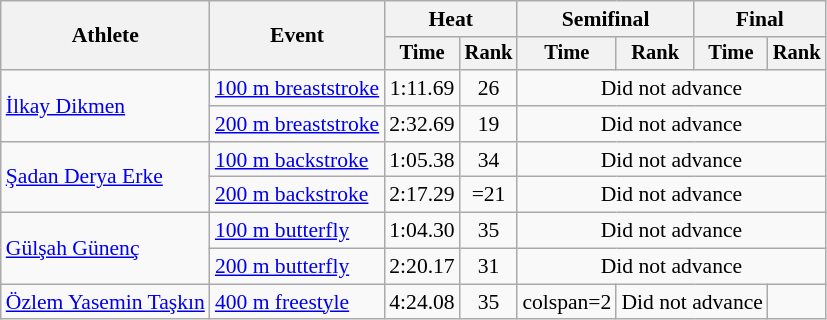<table class=wikitable style="font-size:90%">
<tr>
<th rowspan="2">Athlete</th>
<th rowspan="2">Event</th>
<th colspan="2">Heat</th>
<th colspan="2">Semifinal</th>
<th colspan="2">Final</th>
</tr>
<tr style="font-size:95%">
<th>Time</th>
<th>Rank</th>
<th>Time</th>
<th>Rank</th>
<th>Time</th>
<th>Rank</th>
</tr>
<tr align=center>
<td align=left rowspan=2><a href='#'>İlkay Dikmen</a></td>
<td align=left><a href='#'>100 m breaststroke</a></td>
<td>1:11.69</td>
<td>26</td>
<td colspan=4>Did not advance</td>
</tr>
<tr align=center>
<td align=left><a href='#'>200 m breaststroke</a></td>
<td>2:32.69</td>
<td>19</td>
<td colspan=4>Did not advance</td>
</tr>
<tr align=center>
<td align=left rowspan=2><a href='#'>Şadan Derya Erke</a></td>
<td align=left><a href='#'>100 m backstroke</a></td>
<td>1:05.38</td>
<td>34</td>
<td colspan=4>Did not advance</td>
</tr>
<tr align=center>
<td align=left><a href='#'>200 m backstroke</a></td>
<td>2:17.29</td>
<td>=21</td>
<td colspan=4>Did not advance</td>
</tr>
<tr align=center>
<td align=left rowspan=2><a href='#'>Gülşah Günenç</a></td>
<td align=left><a href='#'>100 m butterfly</a></td>
<td>1:04.30</td>
<td>35</td>
<td colspan=4>Did not advance</td>
</tr>
<tr align=center>
<td align=left><a href='#'>200 m butterfly</a></td>
<td>2:20.17</td>
<td>31</td>
<td colspan=4>Did not advance</td>
</tr>
<tr align=center>
<td align=left><a href='#'>Özlem Yasemin Taşkın</a></td>
<td align=left><a href='#'>400 m freestyle</a></td>
<td>4:24.08</td>
<td>35</td>
<td>colspan=2 </td>
<td colspan=2>Did not advance</td>
</tr>
</table>
